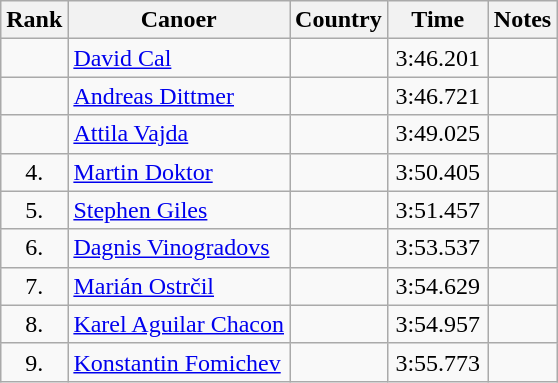<table class="wikitable sortable" style="text-align:center">
<tr>
<th>Rank</th>
<th>Canoer</th>
<th>Country</th>
<th>Time</th>
<th>Notes</th>
</tr>
<tr>
<td width=30></td>
<td align=left athlete><a href='#'>David Cal</a></td>
<td align=left athlete></td>
<td width=60>3:46.201</td>
<td></td>
</tr>
<tr>
<td></td>
<td align=left athlete><a href='#'>Andreas Dittmer</a></td>
<td align=left athlete></td>
<td>3:46.721</td>
<td></td>
</tr>
<tr>
<td></td>
<td align=left athlete><a href='#'>Attila Vajda</a></td>
<td align=left athlete></td>
<td>3:49.025</td>
<td></td>
</tr>
<tr>
<td>4.</td>
<td align=left athlete><a href='#'>Martin Doktor</a></td>
<td align=left athlete></td>
<td>3:50.405</td>
<td></td>
</tr>
<tr>
<td>5.</td>
<td align=left athlete><a href='#'>Stephen Giles</a></td>
<td align=left athlete></td>
<td>3:51.457</td>
<td></td>
</tr>
<tr>
<td>6.</td>
<td align=left athlete><a href='#'>Dagnis Vinogradovs</a></td>
<td align=left athlete></td>
<td>3:53.537</td>
<td></td>
</tr>
<tr>
<td>7.</td>
<td align=left athlete><a href='#'>Marián Ostrčil</a></td>
<td align=left athlete></td>
<td>3:54.629</td>
<td></td>
</tr>
<tr>
<td>8.</td>
<td align=left athlete><a href='#'>Karel Aguilar Chacon</a></td>
<td align=left athlete></td>
<td>3:54.957</td>
<td></td>
</tr>
<tr>
<td>9.</td>
<td align=left athlete><a href='#'>Konstantin Fomichev</a></td>
<td align=left athlete></td>
<td>3:55.773</td>
<td></td>
</tr>
</table>
